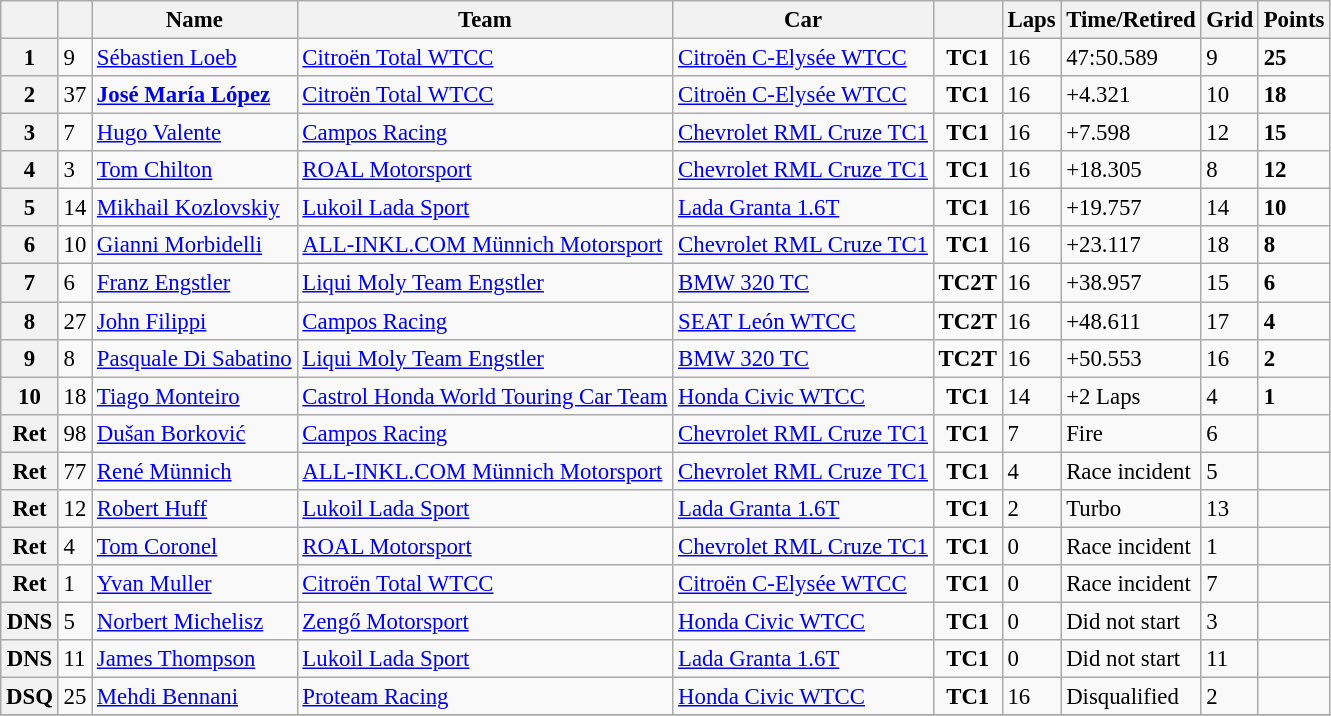<table class="wikitable sortable" style="font-size: 95%;">
<tr>
<th></th>
<th></th>
<th>Name</th>
<th>Team</th>
<th>Car</th>
<th></th>
<th>Laps</th>
<th>Time/Retired</th>
<th>Grid</th>
<th>Points</th>
</tr>
<tr>
<th>1</th>
<td>9</td>
<td> <a href='#'>Sébastien Loeb</a></td>
<td><a href='#'>Citroën Total WTCC</a></td>
<td><a href='#'>Citroën C-Elysée WTCC</a></td>
<td align=center><strong><span>TC1</span></strong></td>
<td>16</td>
<td>47:50.589</td>
<td>9</td>
<td><strong>25</strong></td>
</tr>
<tr>
<th>2</th>
<td>37</td>
<td><strong> <a href='#'>José María López</a></strong></td>
<td><a href='#'>Citroën Total WTCC</a></td>
<td><a href='#'>Citroën C-Elysée WTCC</a></td>
<td align=center><strong><span>TC1</span></strong></td>
<td>16</td>
<td>+4.321</td>
<td>10</td>
<td><strong>18</strong></td>
</tr>
<tr>
<th>3</th>
<td>7</td>
<td> <a href='#'>Hugo Valente</a></td>
<td><a href='#'>Campos Racing</a></td>
<td><a href='#'>Chevrolet RML Cruze TC1</a></td>
<td align=center><strong><span>TC1</span></strong></td>
<td>16</td>
<td>+7.598</td>
<td>12</td>
<td><strong>15</strong></td>
</tr>
<tr>
<th>4</th>
<td>3</td>
<td> <a href='#'>Tom Chilton</a></td>
<td><a href='#'>ROAL Motorsport</a></td>
<td><a href='#'>Chevrolet RML Cruze TC1</a></td>
<td align=center><strong><span>TC1</span></strong></td>
<td>16</td>
<td>+18.305</td>
<td>8</td>
<td><strong>12</strong></td>
</tr>
<tr>
<th>5</th>
<td>14</td>
<td> <a href='#'>Mikhail Kozlovskiy</a></td>
<td><a href='#'>Lukoil Lada Sport</a></td>
<td><a href='#'>Lada Granta 1.6T</a></td>
<td align=center><strong><span>TC1</span></strong></td>
<td>16</td>
<td>+19.757</td>
<td>14</td>
<td><strong>10</strong></td>
</tr>
<tr>
<th>6</th>
<td>10</td>
<td> <a href='#'>Gianni Morbidelli</a></td>
<td><a href='#'>ALL-INKL.COM Münnich Motorsport</a></td>
<td><a href='#'>Chevrolet RML Cruze TC1</a></td>
<td align=center><strong><span>TC1</span></strong></td>
<td>16</td>
<td>+23.117</td>
<td>18</td>
<td><strong>8</strong></td>
</tr>
<tr>
<th>7</th>
<td>6</td>
<td> <a href='#'>Franz Engstler</a></td>
<td><a href='#'>Liqui Moly Team Engstler</a></td>
<td><a href='#'>BMW 320 TC</a></td>
<td align=center><strong><span>TC2T</span></strong></td>
<td>16</td>
<td>+38.957</td>
<td>15</td>
<td><strong>6</strong></td>
</tr>
<tr>
<th>8</th>
<td>27</td>
<td> <a href='#'>John Filippi</a></td>
<td><a href='#'>Campos Racing</a></td>
<td><a href='#'>SEAT León WTCC</a></td>
<td align=center><strong><span>TC2T</span></strong></td>
<td>16</td>
<td>+48.611</td>
<td>17</td>
<td><strong>4</strong></td>
</tr>
<tr>
<th>9</th>
<td>8</td>
<td> <a href='#'>Pasquale Di Sabatino</a></td>
<td><a href='#'>Liqui Moly Team Engstler</a></td>
<td><a href='#'>BMW 320 TC</a></td>
<td align=center><strong><span>TC2T</span></strong></td>
<td>16</td>
<td>+50.553</td>
<td>16</td>
<td><strong>2</strong></td>
</tr>
<tr>
<th>10</th>
<td>18</td>
<td> <a href='#'>Tiago Monteiro</a></td>
<td><a href='#'>Castrol Honda World Touring Car Team</a></td>
<td><a href='#'>Honda Civic WTCC</a></td>
<td align=center><strong><span>TC1</span></strong></td>
<td>14</td>
<td>+2 Laps</td>
<td>4</td>
<td><strong>1</strong></td>
</tr>
<tr>
<th>Ret</th>
<td>98</td>
<td> <a href='#'>Dušan Borković</a></td>
<td><a href='#'>Campos Racing</a></td>
<td><a href='#'>Chevrolet RML Cruze TC1</a></td>
<td align=center><strong><span>TC1</span></strong></td>
<td>7</td>
<td>Fire</td>
<td>6</td>
<td></td>
</tr>
<tr>
<th>Ret</th>
<td>77</td>
<td> <a href='#'>René Münnich</a></td>
<td><a href='#'>ALL-INKL.COM Münnich Motorsport</a></td>
<td><a href='#'>Chevrolet RML Cruze TC1</a></td>
<td align=center><strong><span>TC1</span></strong></td>
<td>4</td>
<td>Race incident</td>
<td>5</td>
<td></td>
</tr>
<tr>
<th>Ret</th>
<td>12</td>
<td> <a href='#'>Robert Huff</a></td>
<td><a href='#'>Lukoil Lada Sport</a></td>
<td><a href='#'>Lada Granta 1.6T</a></td>
<td align=center><strong><span>TC1</span></strong></td>
<td>2</td>
<td>Turbo</td>
<td>13</td>
<td></td>
</tr>
<tr>
<th>Ret</th>
<td>4</td>
<td> <a href='#'>Tom Coronel</a></td>
<td><a href='#'>ROAL Motorsport</a></td>
<td><a href='#'>Chevrolet RML Cruze TC1</a></td>
<td align=center><strong><span>TC1</span></strong></td>
<td>0</td>
<td>Race incident</td>
<td>1</td>
<td></td>
</tr>
<tr>
<th>Ret</th>
<td>1</td>
<td> <a href='#'>Yvan Muller</a></td>
<td><a href='#'>Citroën Total WTCC</a></td>
<td><a href='#'>Citroën C-Elysée WTCC</a></td>
<td align=center><strong><span>TC1</span></strong></td>
<td>0</td>
<td>Race incident</td>
<td>7</td>
<td></td>
</tr>
<tr>
<th>DNS</th>
<td>5</td>
<td> <a href='#'>Norbert Michelisz</a></td>
<td><a href='#'>Zengő Motorsport</a></td>
<td><a href='#'>Honda Civic WTCC</a></td>
<td align=center><strong><span>TC1</span></strong></td>
<td>0</td>
<td>Did not start</td>
<td>3</td>
<td></td>
</tr>
<tr>
<th>DNS</th>
<td>11</td>
<td> <a href='#'>James Thompson</a></td>
<td><a href='#'>Lukoil Lada Sport</a></td>
<td><a href='#'>Lada Granta 1.6T</a></td>
<td align=center><strong><span>TC1</span></strong></td>
<td>0</td>
<td>Did not start</td>
<td>11</td>
<td></td>
</tr>
<tr>
<th>DSQ</th>
<td>25</td>
<td> <a href='#'>Mehdi Bennani</a></td>
<td><a href='#'>Proteam Racing</a></td>
<td><a href='#'>Honda Civic WTCC</a></td>
<td align=center><strong><span>TC1</span></strong></td>
<td>16</td>
<td>Disqualified</td>
<td>2</td>
<td></td>
</tr>
<tr>
</tr>
</table>
